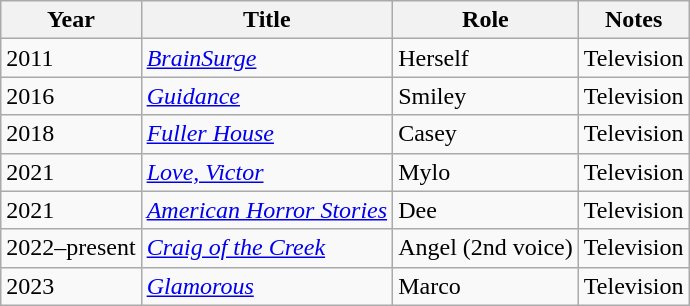<table class="wikitable sortable">
<tr>
<th>Year</th>
<th>Title</th>
<th>Role</th>
<th class="unsortable">Notes</th>
</tr>
<tr>
<td>2011</td>
<td><em><a href='#'>BrainSurge</a></em></td>
<td>Herself</td>
<td>Television</td>
</tr>
<tr>
<td>2016</td>
<td><em><a href='#'>Guidance</a></em></td>
<td>Smiley</td>
<td>Television</td>
</tr>
<tr>
<td>2018</td>
<td><em><a href='#'>Fuller House</a></em></td>
<td>Casey</td>
<td>Television</td>
</tr>
<tr>
<td>2021</td>
<td><em><a href='#'>Love, Victor</a></em></td>
<td>Mylo</td>
<td>Television</td>
</tr>
<tr>
<td>2021</td>
<td><em><a href='#'>American Horror Stories</a></em></td>
<td>Dee</td>
<td>Television</td>
</tr>
<tr>
<td>2022–present</td>
<td><em><a href='#'>Craig of the Creek</a></em></td>
<td>Angel (2nd voice)</td>
<td>Television</td>
</tr>
<tr>
<td>2023</td>
<td><em><a href='#'>Glamorous</a></em></td>
<td>Marco</td>
<td>Television</td>
</tr>
</table>
